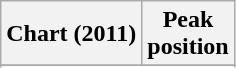<table class="wikitable sortable plainrowheaders" style="text-align:center">
<tr>
<th scope="col">Chart (2011)</th>
<th scope="col">Peak<br>position</th>
</tr>
<tr>
</tr>
<tr>
</tr>
<tr>
</tr>
<tr>
</tr>
</table>
